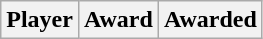<table class="wikitable sortable">
<tr>
<th>Player</th>
<th>Award</th>
<th data-sort-type="date">Awarded</th>
</tr>
</table>
